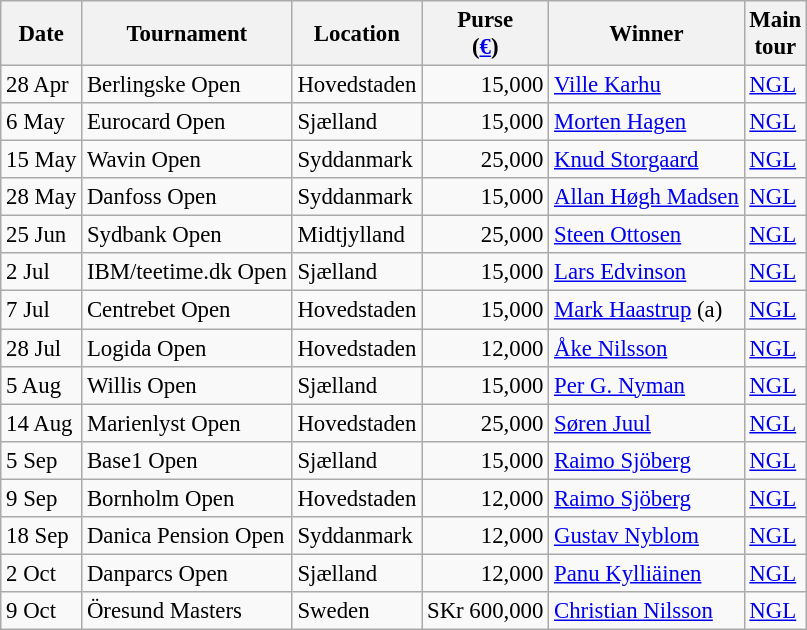<table class="wikitable" style="font-size:95%;">
<tr>
<th>Date</th>
<th>Tournament</th>
<th>Location</th>
<th>Purse<br>(<a href='#'>€</a>)</th>
<th>Winner</th>
<th>Main<br>tour</th>
</tr>
<tr>
<td>28 Apr</td>
<td>Berlingske Open</td>
<td>Hovedstaden</td>
<td align=right>15,000</td>
<td> <a href='#'>Ville Karhu</a></td>
<td><a href='#'>NGL</a></td>
</tr>
<tr>
<td>6 May</td>
<td>Eurocard Open</td>
<td>Sjælland</td>
<td align=right>15,000</td>
<td> <a href='#'>Morten Hagen</a></td>
<td><a href='#'>NGL</a></td>
</tr>
<tr>
<td>15 May</td>
<td>Wavin Open</td>
<td>Syddanmark</td>
<td align=right>25,000</td>
<td> <a href='#'>Knud Storgaard</a></td>
<td><a href='#'>NGL</a></td>
</tr>
<tr>
<td>28 May</td>
<td>Danfoss Open</td>
<td>Syddanmark</td>
<td align=right>15,000</td>
<td> <a href='#'>Allan Høgh Madsen</a></td>
<td><a href='#'>NGL</a></td>
</tr>
<tr>
<td>25 Jun</td>
<td>Sydbank Open</td>
<td>Midtjylland</td>
<td align=right>25,000</td>
<td> <a href='#'>Steen Ottosen</a></td>
<td><a href='#'>NGL</a></td>
</tr>
<tr>
<td>2 Jul</td>
<td>IBM/teetime.dk Open</td>
<td>Sjælland</td>
<td align=right>15,000</td>
<td> <a href='#'>Lars Edvinson</a></td>
<td><a href='#'>NGL</a></td>
</tr>
<tr>
<td>7 Jul</td>
<td>Centrebet Open</td>
<td>Hovedstaden</td>
<td align=right>15,000</td>
<td> <a href='#'>Mark Haastrup</a> (a)</td>
<td><a href='#'>NGL</a></td>
</tr>
<tr>
<td>28 Jul</td>
<td>Logida Open</td>
<td>Hovedstaden</td>
<td align=right>12,000</td>
<td> <a href='#'>Åke Nilsson</a></td>
<td><a href='#'>NGL</a></td>
</tr>
<tr>
<td>5 Aug</td>
<td>Willis Open</td>
<td>Sjælland</td>
<td align=right>15,000</td>
<td> <a href='#'>Per G. Nyman</a></td>
<td><a href='#'>NGL</a></td>
</tr>
<tr>
<td>14 Aug</td>
<td>Marienlyst Open</td>
<td>Hovedstaden</td>
<td align=right>25,000</td>
<td> <a href='#'>Søren Juul</a></td>
<td><a href='#'>NGL</a></td>
</tr>
<tr>
<td>5 Sep</td>
<td>Base1 Open</td>
<td>Sjælland</td>
<td align=right>15,000</td>
<td> <a href='#'>Raimo Sjöberg</a></td>
<td><a href='#'>NGL</a></td>
</tr>
<tr>
<td>9 Sep</td>
<td>Bornholm Open</td>
<td>Hovedstaden</td>
<td align=right>12,000</td>
<td> <a href='#'>Raimo Sjöberg</a></td>
<td><a href='#'>NGL</a></td>
</tr>
<tr>
<td>18 Sep</td>
<td>Danica Pension Open</td>
<td>Syddanmark</td>
<td align=right>12,000</td>
<td> <a href='#'>Gustav Nyblom</a></td>
<td><a href='#'>NGL</a></td>
</tr>
<tr>
<td>2 Oct</td>
<td>Danparcs Open</td>
<td>Sjælland</td>
<td align=right>12,000</td>
<td> <a href='#'>Panu Kylliäinen</a></td>
<td><a href='#'>NGL</a></td>
</tr>
<tr>
<td>9 Oct</td>
<td>Öresund Masters</td>
<td>Sweden</td>
<td align=right>SKr 600,000</td>
<td> <a href='#'>Christian Nilsson</a></td>
<td><a href='#'>NGL</a></td>
</tr>
</table>
